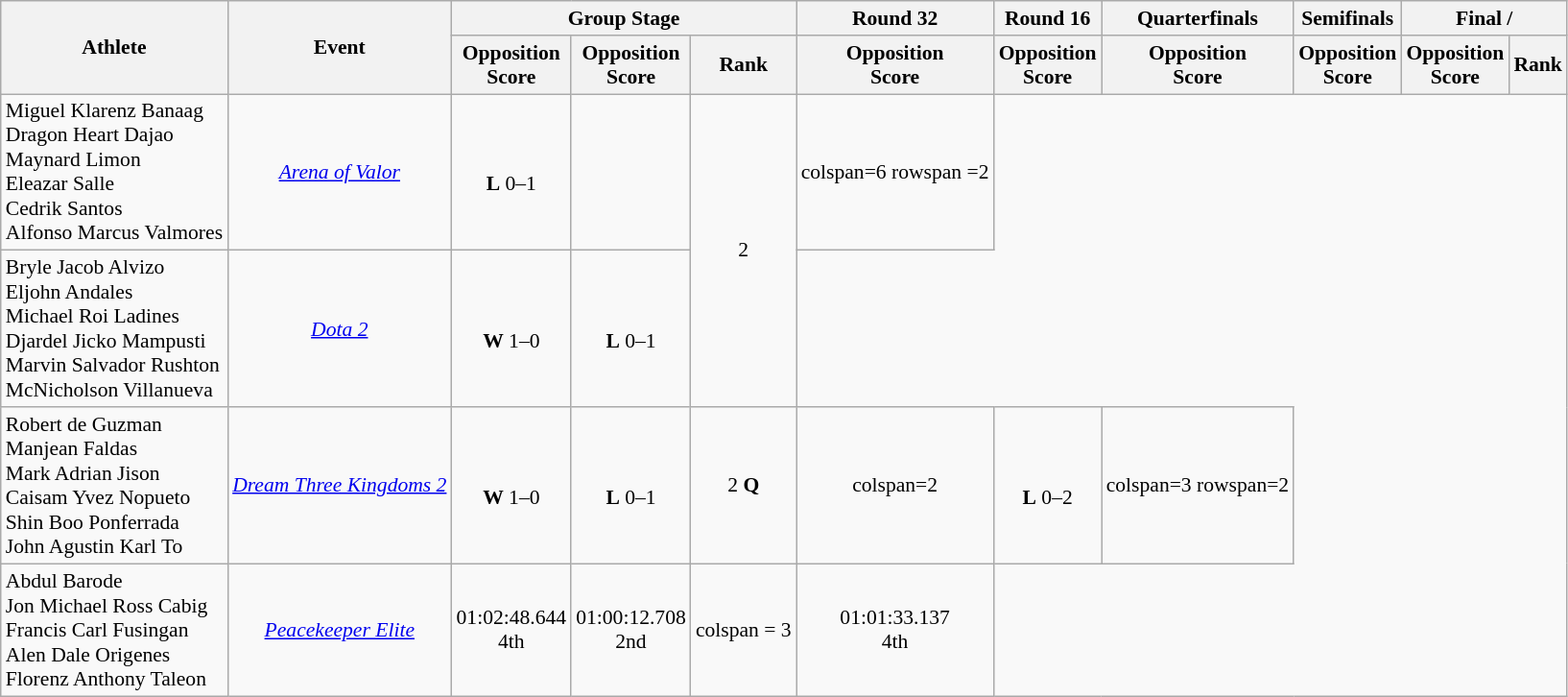<table class=wikitable style="text-align:center; font-size:90%">
<tr>
<th rowspan=2>Athlete</th>
<th rowspan=2>Event</th>
<th colspan=3>Group Stage</th>
<th>Round 32</th>
<th>Round 16</th>
<th>Quarterfinals</th>
<th>Semifinals</th>
<th colspan=2>Final / </th>
</tr>
<tr>
<th>Opposition<br>Score</th>
<th>Opposition<br>Score</th>
<th>Rank</th>
<th>Opposition<br>Score</th>
<th>Opposition<br>Score</th>
<th>Opposition<br>Score</th>
<th>Opposition<br>Score</th>
<th>Opposition<br>Score</th>
<th>Rank</th>
</tr>
<tr>
<td align=left>Miguel Klarenz Banaag<br>Dragon Heart Dajao<br>Maynard Limon<br>Eleazar Salle<br>Cedrik Santos<br>Alfonso Marcus Valmores</td>
<td><em><a href='#'>Arena of Valor</a></em></td>
<td><br><strong>L</strong> 0–1</td>
<td></td>
<td rowspan=2>2</td>
<td>colspan=6 rowspan =2 </td>
</tr>
<tr>
<td align=left>Bryle Jacob Alvizo<br>Eljohn Andales<br>Michael Roi Ladines<br>Djardel Jicko Mampusti<br>Marvin Salvador Rushton<br>McNicholson Villanueva</td>
<td><em><a href='#'>Dota 2</a></em></td>
<td><br><strong>W</strong> 1–0</td>
<td><br><strong>L</strong> 0–1</td>
</tr>
<tr>
<td align=left>Robert de Guzman<br>Manjean Faldas<br>Mark Adrian Jison<br>Caisam Yvez Nopueto<br>Shin Boo Ponferrada<br>John Agustin Karl To</td>
<td><em><a href='#'>Dream Three Kingdoms 2</a></em></td>
<td><br><strong>W</strong> 1–0</td>
<td><br><strong>L</strong> 0–1</td>
<td>2 <strong>Q</strong></td>
<td>colspan=2 </td>
<td><br><strong>L</strong>  0–2</td>
<td>colspan=3 rowspan=2 </td>
</tr>
<tr>
<td align=left>Abdul Barode<br>Jon Michael Ross Cabig<br>Francis Carl Fusingan<br>Alen Dale Origenes<br>Florenz Anthony Taleon</td>
<td><em><a href='#'>Peacekeeper Elite</a></em></td>
<td>01:02:48.644<br> 4th</td>
<td>01:00:12.708<br> 2nd</td>
<td>colspan = 3</td>
<td>01:01:33.137<br> 4th</td>
</tr>
</table>
